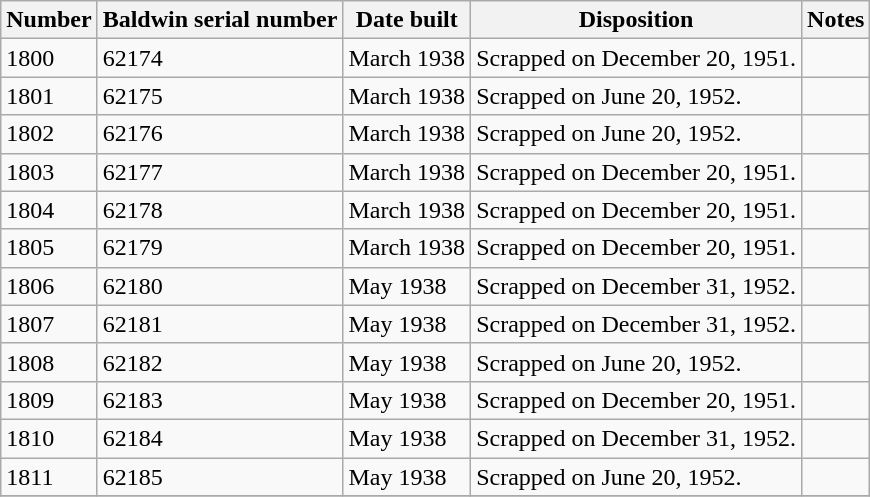<table class="wikitable">
<tr>
<th>Number</th>
<th>Baldwin serial number</th>
<th>Date built</th>
<th>Disposition</th>
<th>Notes</th>
</tr>
<tr>
<td>1800</td>
<td>62174</td>
<td>March 1938</td>
<td>Scrapped on December 20, 1951.</td>
<td></td>
</tr>
<tr>
<td>1801</td>
<td>62175</td>
<td>March 1938</td>
<td>Scrapped on June 20, 1952.</td>
<td></td>
</tr>
<tr>
<td>1802</td>
<td>62176</td>
<td>March 1938</td>
<td>Scrapped on June 20, 1952.</td>
<td></td>
</tr>
<tr>
<td>1803</td>
<td>62177</td>
<td>March 1938</td>
<td>Scrapped on December 20, 1951.</td>
<td></td>
</tr>
<tr>
<td>1804</td>
<td>62178</td>
<td>March 1938</td>
<td>Scrapped on December 20, 1951.</td>
<td></td>
</tr>
<tr>
<td>1805</td>
<td>62179</td>
<td>March 1938</td>
<td>Scrapped on December 20, 1951.</td>
<td></td>
</tr>
<tr>
<td>1806</td>
<td>62180</td>
<td>May 1938</td>
<td>Scrapped on December 31, 1952.</td>
<td></td>
</tr>
<tr>
<td>1807</td>
<td>62181</td>
<td>May 1938</td>
<td>Scrapped on December 31, 1952.</td>
<td></td>
</tr>
<tr>
<td>1808</td>
<td>62182</td>
<td>May 1938</td>
<td>Scrapped on June 20, 1952.</td>
<td></td>
</tr>
<tr>
<td>1809</td>
<td>62183</td>
<td>May 1938</td>
<td>Scrapped on December 20, 1951.</td>
<td></td>
</tr>
<tr>
<td>1810</td>
<td>62184</td>
<td>May 1938</td>
<td>Scrapped on December 31, 1952.</td>
<td></td>
</tr>
<tr>
<td>1811</td>
<td>62185</td>
<td>May 1938</td>
<td>Scrapped on June 20, 1952.</td>
<td></td>
</tr>
<tr>
</tr>
</table>
